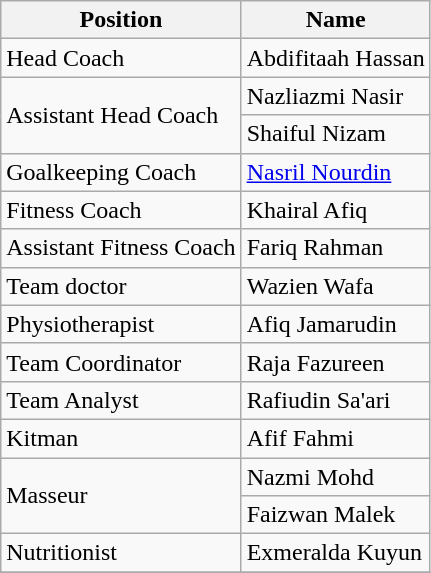<table class="wikitable">
<tr>
<th text-align:center;">Position</th>
<th text-align:center;">Name</th>
</tr>
<tr>
<td>Head Coach</td>
<td> Abdifitaah Hassan</td>
</tr>
<tr>
<td rowspan=2>Assistant Head Coach</td>
<td> Nazliazmi Nasir</td>
</tr>
<tr>
<td> Shaiful Nizam</td>
</tr>
<tr>
<td>Goalkeeping Coach</td>
<td> <a href='#'>Nasril Nourdin</a></td>
</tr>
<tr>
<td>Fitness Coach</td>
<td> Khairal Afiq</td>
</tr>
<tr>
<td>Assistant Fitness Coach</td>
<td> Fariq Rahman</td>
</tr>
<tr>
<td>Team doctor</td>
<td> Wazien Wafa</td>
</tr>
<tr>
<td>Physiotherapist</td>
<td> Afiq Jamarudin</td>
</tr>
<tr>
<td>Team Coordinator</td>
<td> Raja Fazureen</td>
</tr>
<tr>
<td>Team Analyst</td>
<td> Rafiudin Sa'ari</td>
</tr>
<tr>
<td>Kitman</td>
<td> Afif Fahmi</td>
</tr>
<tr>
<td rowspan=2>Masseur</td>
<td> Nazmi Mohd</td>
</tr>
<tr>
<td> Faizwan Malek</td>
</tr>
<tr>
<td>Nutritionist</td>
<td> Exmeralda Kuyun</td>
</tr>
<tr>
</tr>
</table>
